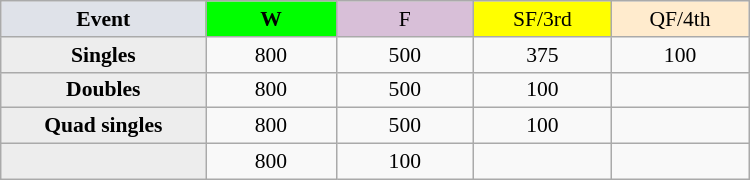<table class=wikitable style=font-size:90%;text-align:center>
<tr>
<td style="width:130px; background:#dfe2e9;"><strong>Event</strong></td>
<td style="width:80px; background:lime;"><strong>W</strong></td>
<td style="width:85px; background:thistle;">F</td>
<td style="width:85px; background:#ff0;">SF/3rd</td>
<td style="width:85px; background:#ffebcd;">QF/4th</td>
</tr>
<tr>
<th style="background:#ededed;">Singles</th>
<td>800</td>
<td>500</td>
<td>375</td>
<td>100</td>
</tr>
<tr>
<th style="background:#ededed;">Doubles</th>
<td>800</td>
<td>500</td>
<td>100</td>
<td></td>
</tr>
<tr>
<th style="background:#ededed;">Quad singles</th>
<td>800</td>
<td>500</td>
<td>100</td>
<td></td>
</tr>
<tr>
<th style="background:#ededed;"></th>
<td>800</td>
<td>100</td>
<td></td>
<td></td>
</tr>
</table>
